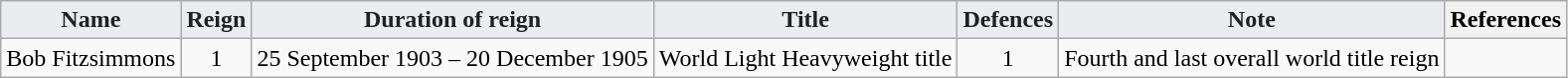<table class="wikitable" style="font-weight:bold; text-align:center;">
<tr>
<th style="vertical-align:middle; background-color:#EAECF0; color:#202122;">Name</th>
<th style="vertical-align:middle; background-color:#EAECF0; color:#202122;">Reign</th>
<th style="vertical-align:middle; background-color:#EAECF0; color:#202122;">Duration of reign</th>
<th style="vertical-align:middle; background-color:#EAECF0; color:#202122;">Title</th>
<th style="vertical-align:middle; background-color:#EAECF0; color:#202122;">Defences</th>
<th style="vertical-align:middle; background-color:#EAECF0; color:#202122;">Note</th>
<th>References</th>
</tr>
<tr style="font-weight:normal;">
<td>Bob Fitzsimmons</td>
<td>1</td>
<td>25 September 1903 – 20 December 1905</td>
<td>World Light Heavyweight title</td>
<td>1</td>
<td>Fourth and last overall world title reign</td>
<td></td>
</tr>
</table>
